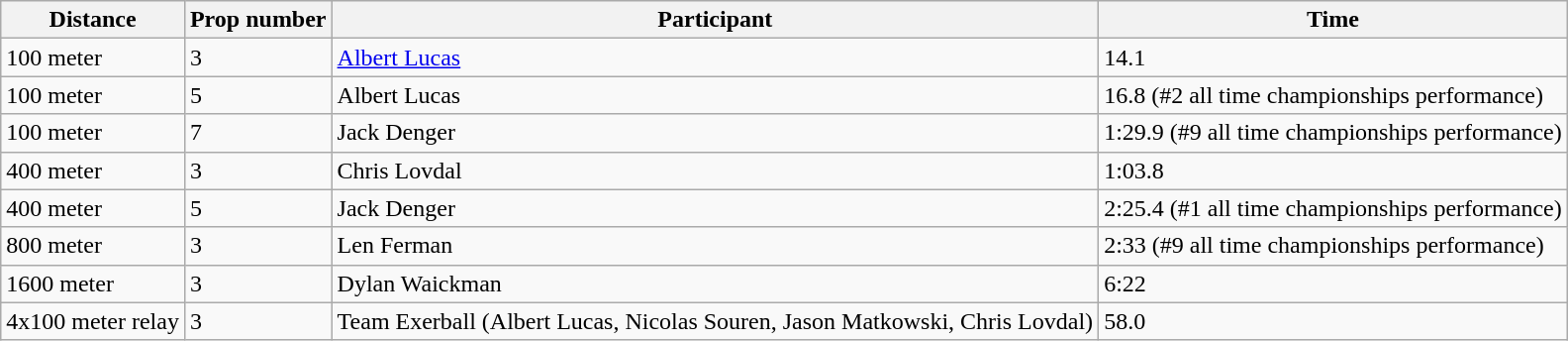<table class="wikitable">
<tr>
<th>Distance</th>
<th>Prop number</th>
<th>Participant</th>
<th>Time</th>
</tr>
<tr>
<td>100 meter</td>
<td>3</td>
<td><a href='#'>Albert Lucas</a></td>
<td>14.1</td>
</tr>
<tr>
<td>100 meter</td>
<td>5</td>
<td>Albert Lucas</td>
<td>16.8 (#2 all time championships performance)</td>
</tr>
<tr>
<td>100 meter</td>
<td>7</td>
<td>Jack Denger</td>
<td>1:29.9 (#9 all time championships performance)</td>
</tr>
<tr>
<td>400 meter</td>
<td>3</td>
<td>Chris Lovdal</td>
<td>1:03.8</td>
</tr>
<tr>
<td>400 meter</td>
<td>5</td>
<td>Jack Denger</td>
<td>2:25.4 (#1 all time championships performance)</td>
</tr>
<tr>
<td>800 meter</td>
<td>3</td>
<td>Len Ferman</td>
<td>2:33 (#9 all time championships performance)</td>
</tr>
<tr>
<td>1600 meter</td>
<td>3</td>
<td>Dylan Waickman</td>
<td>6:22</td>
</tr>
<tr>
<td>4x100 meter relay</td>
<td>3</td>
<td>Team Exerball (Albert Lucas, Nicolas Souren, Jason Matkowski, Chris Lovdal)</td>
<td>58.0</td>
</tr>
</table>
